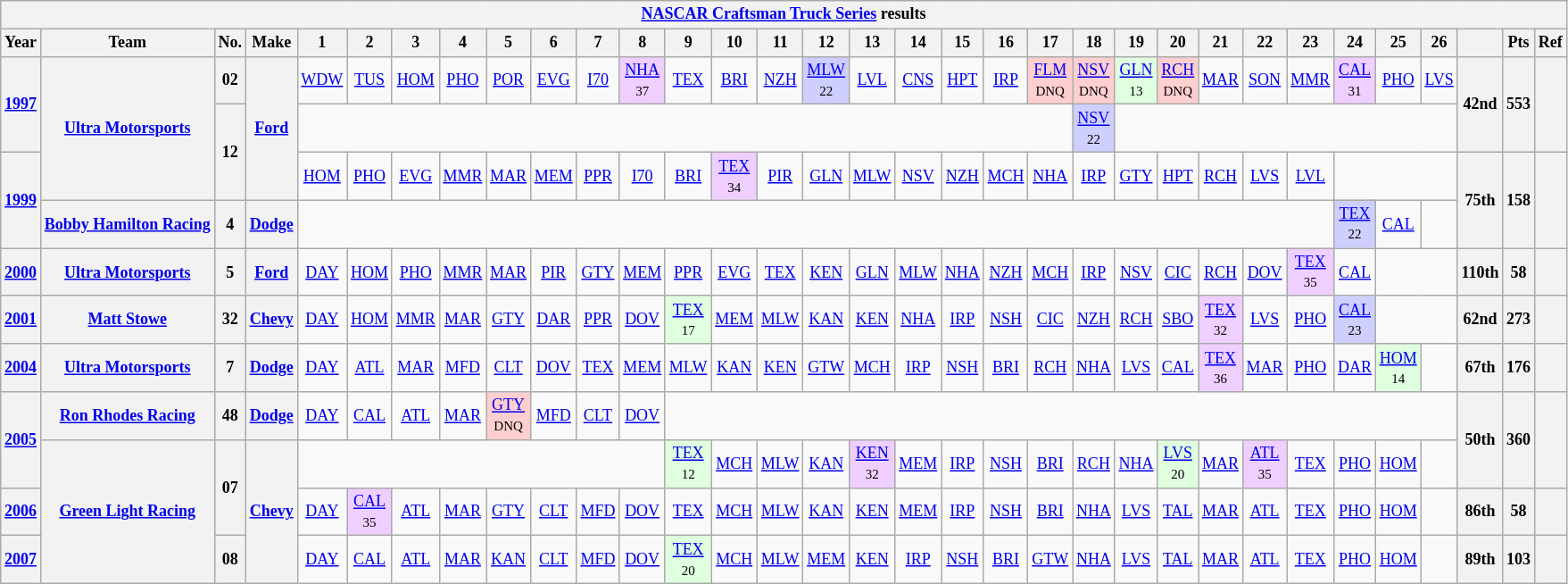<table class="wikitable" style="text-align:center; font-size:75%">
<tr>
<th colspan=45><a href='#'>NASCAR Craftsman Truck Series</a> results</th>
</tr>
<tr>
<th>Year</th>
<th>Team</th>
<th>No.</th>
<th>Make</th>
<th>1</th>
<th>2</th>
<th>3</th>
<th>4</th>
<th>5</th>
<th>6</th>
<th>7</th>
<th>8</th>
<th>9</th>
<th>10</th>
<th>11</th>
<th>12</th>
<th>13</th>
<th>14</th>
<th>15</th>
<th>16</th>
<th>17</th>
<th>18</th>
<th>19</th>
<th>20</th>
<th>21</th>
<th>22</th>
<th>23</th>
<th>24</th>
<th>25</th>
<th>26</th>
<th></th>
<th>Pts</th>
<th>Ref</th>
</tr>
<tr>
<th rowspan=2><a href='#'>1997</a></th>
<th rowspan=3><a href='#'>Ultra Motorsports</a></th>
<th>02</th>
<th rowspan=3><a href='#'>Ford</a></th>
<td><a href='#'>WDW</a></td>
<td><a href='#'>TUS</a></td>
<td><a href='#'>HOM</a></td>
<td><a href='#'>PHO</a></td>
<td><a href='#'>POR</a></td>
<td><a href='#'>EVG</a></td>
<td><a href='#'>I70</a></td>
<td style="background:#EFCFFF;"><a href='#'>NHA</a><br><small>37</small></td>
<td><a href='#'>TEX</a></td>
<td><a href='#'>BRI</a></td>
<td><a href='#'>NZH</a></td>
<td style="background:#CFCFFF;"><a href='#'>MLW</a><br><small>22</small></td>
<td><a href='#'>LVL</a></td>
<td><a href='#'>CNS</a></td>
<td><a href='#'>HPT</a></td>
<td><a href='#'>IRP</a></td>
<td style="background:#FFCFCF;"><a href='#'>FLM</a><br><small>DNQ</small></td>
<td style="background:#FFCFCF;"><a href='#'>NSV</a><br><small>DNQ</small></td>
<td style="background:#DFFFDF;"><a href='#'>GLN</a><br><small>13</small></td>
<td style="background:#FFCFCF;"><a href='#'>RCH</a><br><small>DNQ</small></td>
<td><a href='#'>MAR</a></td>
<td><a href='#'>SON</a></td>
<td><a href='#'>MMR</a></td>
<td style="background:#EFCFFF;"><a href='#'>CAL</a><br><small>31</small></td>
<td><a href='#'>PHO</a></td>
<td><a href='#'>LVS</a></td>
<th rowspan=2>42nd</th>
<th rowspan=2>553</th>
<th rowspan=2></th>
</tr>
<tr>
<th rowspan=2>12</th>
<td colspan=17></td>
<td style="background:#CFCFFF;"><a href='#'>NSV</a><br><small>22</small></td>
<td colspan=8></td>
</tr>
<tr>
<th rowspan=2><a href='#'>1999</a></th>
<td><a href='#'>HOM</a></td>
<td><a href='#'>PHO</a></td>
<td><a href='#'>EVG</a></td>
<td><a href='#'>MMR</a></td>
<td><a href='#'>MAR</a></td>
<td><a href='#'>MEM</a></td>
<td><a href='#'>PPR</a></td>
<td><a href='#'>I70</a></td>
<td><a href='#'>BRI</a></td>
<td style="background:#EFCFFF;"><a href='#'>TEX</a><br><small>34</small></td>
<td><a href='#'>PIR</a></td>
<td><a href='#'>GLN</a></td>
<td><a href='#'>MLW</a></td>
<td><a href='#'>NSV</a></td>
<td><a href='#'>NZH</a></td>
<td><a href='#'>MCH</a></td>
<td><a href='#'>NHA</a></td>
<td><a href='#'>IRP</a></td>
<td><a href='#'>GTY</a></td>
<td><a href='#'>HPT</a></td>
<td><a href='#'>RCH</a></td>
<td><a href='#'>LVS</a></td>
<td><a href='#'>LVL</a></td>
<td colspan=3></td>
<th rowspan=2>75th</th>
<th rowspan=2>158</th>
<th rowspan=2></th>
</tr>
<tr>
<th><a href='#'>Bobby Hamilton Racing</a></th>
<th>4</th>
<th><a href='#'>Dodge</a></th>
<td colspan=23></td>
<td style="background:#CFCFFF;"><a href='#'>TEX</a><br><small>22</small></td>
<td><a href='#'>CAL</a></td>
<td></td>
</tr>
<tr>
<th><a href='#'>2000</a></th>
<th><a href='#'>Ultra Motorsports</a></th>
<th>5</th>
<th><a href='#'>Ford</a></th>
<td><a href='#'>DAY</a></td>
<td><a href='#'>HOM</a></td>
<td><a href='#'>PHO</a></td>
<td><a href='#'>MMR</a></td>
<td><a href='#'>MAR</a></td>
<td><a href='#'>PIR</a></td>
<td><a href='#'>GTY</a></td>
<td><a href='#'>MEM</a></td>
<td><a href='#'>PPR</a></td>
<td><a href='#'>EVG</a></td>
<td><a href='#'>TEX</a></td>
<td><a href='#'>KEN</a></td>
<td><a href='#'>GLN</a></td>
<td><a href='#'>MLW</a></td>
<td><a href='#'>NHA</a></td>
<td><a href='#'>NZH</a></td>
<td><a href='#'>MCH</a></td>
<td><a href='#'>IRP</a></td>
<td><a href='#'>NSV</a></td>
<td><a href='#'>CIC</a></td>
<td><a href='#'>RCH</a></td>
<td><a href='#'>DOV</a></td>
<td style="background:#EFCFFF;"><a href='#'>TEX</a><br><small>35</small></td>
<td><a href='#'>CAL</a></td>
<td colspan=2></td>
<th>110th</th>
<th>58</th>
<th></th>
</tr>
<tr>
<th><a href='#'>2001</a></th>
<th><a href='#'>Matt Stowe</a></th>
<th>32</th>
<th><a href='#'>Chevy</a></th>
<td><a href='#'>DAY</a></td>
<td><a href='#'>HOM</a></td>
<td><a href='#'>MMR</a></td>
<td><a href='#'>MAR</a></td>
<td><a href='#'>GTY</a></td>
<td><a href='#'>DAR</a></td>
<td><a href='#'>PPR</a></td>
<td><a href='#'>DOV</a></td>
<td style="background:#DFFFDF;"><a href='#'>TEX</a><br><small>17</small></td>
<td><a href='#'>MEM</a></td>
<td><a href='#'>MLW</a></td>
<td><a href='#'>KAN</a></td>
<td><a href='#'>KEN</a></td>
<td><a href='#'>NHA</a></td>
<td><a href='#'>IRP</a></td>
<td><a href='#'>NSH</a></td>
<td><a href='#'>CIC</a></td>
<td><a href='#'>NZH</a></td>
<td><a href='#'>RCH</a></td>
<td><a href='#'>SBO</a></td>
<td style="background:#EFCFFF;"><a href='#'>TEX</a><br><small>32</small></td>
<td><a href='#'>LVS</a></td>
<td><a href='#'>PHO</a></td>
<td style="background:#CFCFFF;"><a href='#'>CAL</a><br><small>23</small></td>
<td colspan=2></td>
<th>62nd</th>
<th>273</th>
<th></th>
</tr>
<tr>
<th><a href='#'>2004</a></th>
<th><a href='#'>Ultra Motorsports</a></th>
<th>7</th>
<th><a href='#'>Dodge</a></th>
<td><a href='#'>DAY</a></td>
<td><a href='#'>ATL</a></td>
<td><a href='#'>MAR</a></td>
<td><a href='#'>MFD</a></td>
<td><a href='#'>CLT</a></td>
<td><a href='#'>DOV</a></td>
<td><a href='#'>TEX</a></td>
<td><a href='#'>MEM</a></td>
<td><a href='#'>MLW</a></td>
<td><a href='#'>KAN</a></td>
<td><a href='#'>KEN</a></td>
<td><a href='#'>GTW</a></td>
<td><a href='#'>MCH</a></td>
<td><a href='#'>IRP</a></td>
<td><a href='#'>NSH</a></td>
<td><a href='#'>BRI</a></td>
<td><a href='#'>RCH</a></td>
<td><a href='#'>NHA</a></td>
<td><a href='#'>LVS</a></td>
<td><a href='#'>CAL</a></td>
<td style="background:#EFCFFF;"><a href='#'>TEX</a><br><small>36</small></td>
<td><a href='#'>MAR</a></td>
<td><a href='#'>PHO</a></td>
<td><a href='#'>DAR</a></td>
<td style="background:#DFFFDF;"><a href='#'>HOM</a><br><small>14</small></td>
<td></td>
<th>67th</th>
<th>176</th>
<th></th>
</tr>
<tr>
<th rowspan=2><a href='#'>2005</a></th>
<th><a href='#'>Ron Rhodes Racing</a></th>
<th>48</th>
<th><a href='#'>Dodge</a></th>
<td><a href='#'>DAY</a></td>
<td><a href='#'>CAL</a></td>
<td><a href='#'>ATL</a></td>
<td><a href='#'>MAR</a></td>
<td style="background:#FFCFCF;"><a href='#'>GTY</a><br><small>DNQ</small></td>
<td><a href='#'>MFD</a></td>
<td><a href='#'>CLT</a></td>
<td><a href='#'>DOV</a></td>
<td colspan=18></td>
<th rowspan=2>50th</th>
<th rowspan=2>360</th>
<th rowspan=2></th>
</tr>
<tr>
<th rowspan=3><a href='#'>Green Light Racing</a></th>
<th rowspan=2>07</th>
<th rowspan=3><a href='#'>Chevy</a></th>
<td colspan=8></td>
<td style="background:#DFFFDF;"><a href='#'>TEX</a><br><small>12</small></td>
<td><a href='#'>MCH</a></td>
<td><a href='#'>MLW</a></td>
<td><a href='#'>KAN</a></td>
<td style="background:#EFCFFF;"><a href='#'>KEN</a><br><small>32</small></td>
<td><a href='#'>MEM</a></td>
<td><a href='#'>IRP</a></td>
<td><a href='#'>NSH</a></td>
<td><a href='#'>BRI</a></td>
<td><a href='#'>RCH</a></td>
<td><a href='#'>NHA</a></td>
<td style="background:#DFFFDF;"><a href='#'>LVS</a><br><small>20</small></td>
<td><a href='#'>MAR</a></td>
<td style="background:#EFCFFF;"><a href='#'>ATL</a><br><small>35</small></td>
<td><a href='#'>TEX</a></td>
<td><a href='#'>PHO</a></td>
<td><a href='#'>HOM</a></td>
<td></td>
</tr>
<tr>
<th><a href='#'>2006</a></th>
<td><a href='#'>DAY</a></td>
<td style="background:#EFCFFF;"><a href='#'>CAL</a><br><small>35</small></td>
<td><a href='#'>ATL</a></td>
<td><a href='#'>MAR</a></td>
<td><a href='#'>GTY</a></td>
<td><a href='#'>CLT</a></td>
<td><a href='#'>MFD</a></td>
<td><a href='#'>DOV</a></td>
<td><a href='#'>TEX</a></td>
<td><a href='#'>MCH</a></td>
<td><a href='#'>MLW</a></td>
<td><a href='#'>KAN</a></td>
<td><a href='#'>KEN</a></td>
<td><a href='#'>MEM</a></td>
<td><a href='#'>IRP</a></td>
<td><a href='#'>NSH</a></td>
<td><a href='#'>BRI</a></td>
<td><a href='#'>NHA</a></td>
<td><a href='#'>LVS</a></td>
<td><a href='#'>TAL</a></td>
<td><a href='#'>MAR</a></td>
<td><a href='#'>ATL</a></td>
<td><a href='#'>TEX</a></td>
<td><a href='#'>PHO</a></td>
<td><a href='#'>HOM</a></td>
<td></td>
<th>86th</th>
<th>58</th>
<th></th>
</tr>
<tr>
<th><a href='#'>2007</a></th>
<th>08</th>
<td><a href='#'>DAY</a></td>
<td><a href='#'>CAL</a></td>
<td><a href='#'>ATL</a></td>
<td><a href='#'>MAR</a></td>
<td><a href='#'>KAN</a></td>
<td><a href='#'>CLT</a></td>
<td><a href='#'>MFD</a></td>
<td><a href='#'>DOV</a></td>
<td style="background:#DFFFDF;"><a href='#'>TEX</a><br><small>20</small></td>
<td><a href='#'>MCH</a></td>
<td><a href='#'>MLW</a></td>
<td><a href='#'>MEM</a></td>
<td><a href='#'>KEN</a></td>
<td><a href='#'>IRP</a></td>
<td><a href='#'>NSH</a></td>
<td><a href='#'>BRI</a></td>
<td><a href='#'>GTW</a></td>
<td><a href='#'>NHA</a></td>
<td><a href='#'>LVS</a></td>
<td><a href='#'>TAL</a></td>
<td><a href='#'>MAR</a></td>
<td><a href='#'>ATL</a></td>
<td><a href='#'>TEX</a></td>
<td><a href='#'>PHO</a></td>
<td><a href='#'>HOM</a></td>
<td></td>
<th>89th</th>
<th>103</th>
<th></th>
</tr>
</table>
